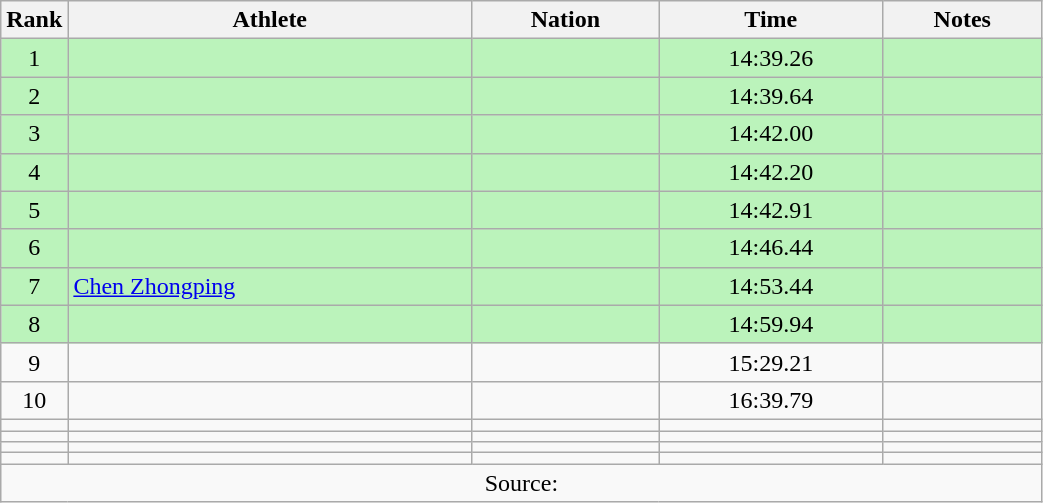<table class="wikitable sortable" style="text-align:center;width: 55%;">
<tr>
<th scope="col" style="width: 10px;">Rank</th>
<th scope="col">Athlete</th>
<th scope="col">Nation</th>
<th scope="col">Time</th>
<th scope="col">Notes</th>
</tr>
<tr bgcolor=bbf3bb>
<td>1</td>
<td align=left></td>
<td align=left></td>
<td>14:39.26</td>
<td></td>
</tr>
<tr bgcolor=bbf3bb>
<td>2</td>
<td align=left></td>
<td align=left></td>
<td>14:39.64</td>
<td></td>
</tr>
<tr bgcolor=bbf3bb>
<td>3</td>
<td align=left></td>
<td align=left></td>
<td>14:42.00</td>
<td></td>
</tr>
<tr bgcolor=bbf3bb>
<td>4</td>
<td align=left></td>
<td align=left></td>
<td>14:42.20</td>
<td></td>
</tr>
<tr bgcolor=bbf3bb>
<td>5</td>
<td align=left></td>
<td align=left></td>
<td>14:42.91</td>
<td></td>
</tr>
<tr bgcolor=bbf3bb>
<td>6</td>
<td align=left></td>
<td align=left></td>
<td>14:46.44</td>
<td></td>
</tr>
<tr bgcolor=bbf3bb>
<td>7</td>
<td align=left><a href='#'>Chen Zhongping</a></td>
<td align=left></td>
<td>14:53.44</td>
<td></td>
</tr>
<tr bgcolor=bbf3bb>
<td>8</td>
<td align=left></td>
<td align=left></td>
<td>14:59.94</td>
<td></td>
</tr>
<tr>
<td>9</td>
<td align=left></td>
<td align=left></td>
<td>15:29.21</td>
<td></td>
</tr>
<tr>
<td>10</td>
<td align=left></td>
<td align=left></td>
<td>16:39.79</td>
<td></td>
</tr>
<tr>
<td></td>
<td align=left></td>
<td align=left></td>
<td></td>
<td></td>
</tr>
<tr>
<td></td>
<td align=left></td>
<td align=left></td>
<td></td>
<td></td>
</tr>
<tr>
<td></td>
<td align=left></td>
<td align=left></td>
<td></td>
<td></td>
</tr>
<tr>
<td></td>
<td align=left></td>
<td align=left></td>
<td></td>
<td></td>
</tr>
<tr class="sortbottom">
<td colspan="5">Source:</td>
</tr>
</table>
